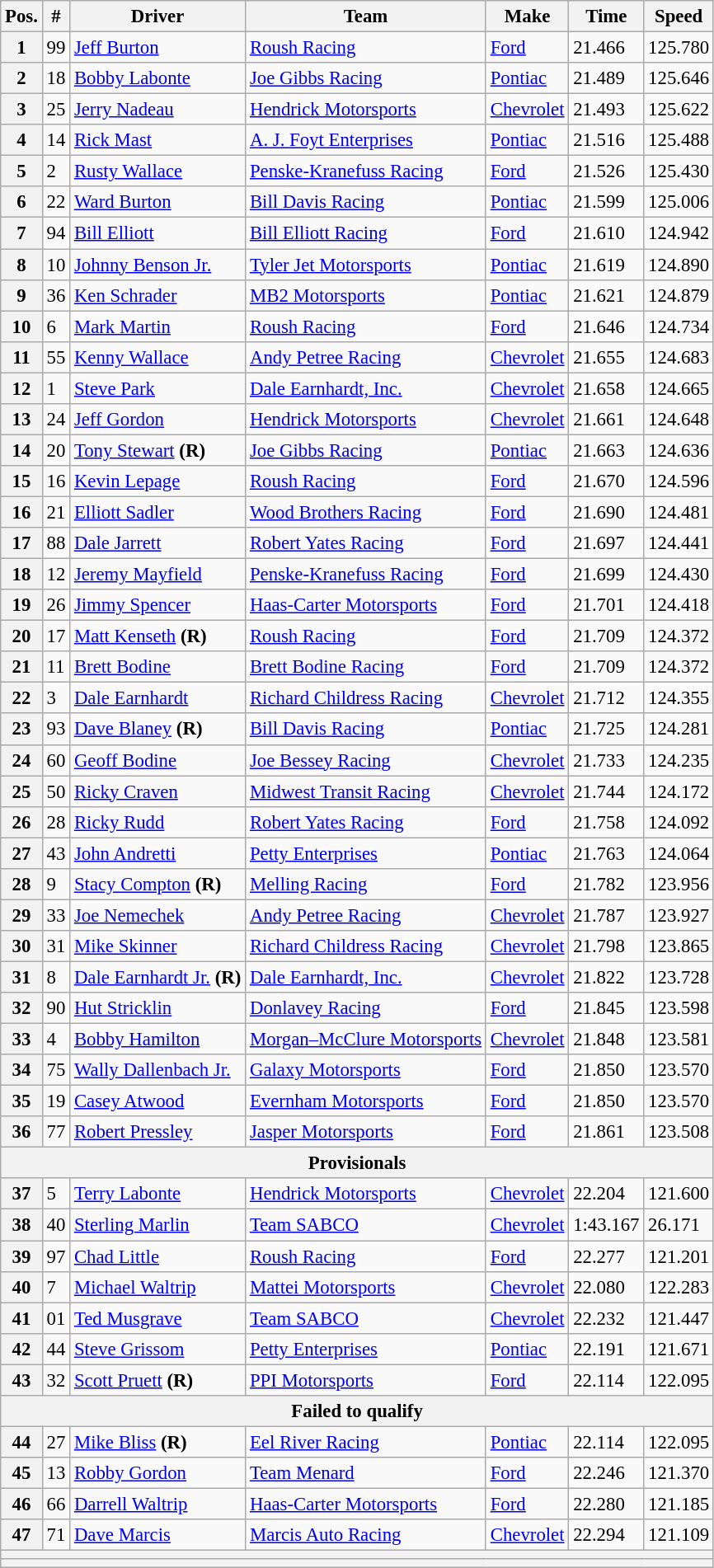<table class="wikitable" style="font-size:95%">
<tr>
<th>Pos.</th>
<th>#</th>
<th>Driver</th>
<th>Team</th>
<th>Make</th>
<th>Time</th>
<th>Speed</th>
</tr>
<tr>
<th>1</th>
<td>99</td>
<td><a href='#'>Jeff Burton</a></td>
<td><a href='#'>Roush Racing</a></td>
<td><a href='#'>Ford</a></td>
<td>21.466</td>
<td>125.780</td>
</tr>
<tr>
<th>2</th>
<td>18</td>
<td><a href='#'>Bobby Labonte</a></td>
<td><a href='#'>Joe Gibbs Racing</a></td>
<td><a href='#'>Pontiac</a></td>
<td>21.489</td>
<td>125.646</td>
</tr>
<tr>
<th>3</th>
<td>25</td>
<td><a href='#'>Jerry Nadeau</a></td>
<td><a href='#'>Hendrick Motorsports</a></td>
<td><a href='#'>Chevrolet</a></td>
<td>21.493</td>
<td>125.622</td>
</tr>
<tr>
<th>4</th>
<td>14</td>
<td><a href='#'>Rick Mast</a></td>
<td><a href='#'>A. J. Foyt Enterprises</a></td>
<td><a href='#'>Pontiac</a></td>
<td>21.516</td>
<td>125.488</td>
</tr>
<tr>
<th>5</th>
<td>2</td>
<td><a href='#'>Rusty Wallace</a></td>
<td><a href='#'>Penske-Kranefuss Racing</a></td>
<td><a href='#'>Ford</a></td>
<td>21.526</td>
<td>125.430</td>
</tr>
<tr>
<th>6</th>
<td>22</td>
<td><a href='#'>Ward Burton</a></td>
<td><a href='#'>Bill Davis Racing</a></td>
<td><a href='#'>Pontiac</a></td>
<td>21.599</td>
<td>125.006</td>
</tr>
<tr>
<th>7</th>
<td>94</td>
<td><a href='#'>Bill Elliott</a></td>
<td><a href='#'>Bill Elliott Racing</a></td>
<td><a href='#'>Ford</a></td>
<td>21.610</td>
<td>124.942</td>
</tr>
<tr>
<th>8</th>
<td>10</td>
<td><a href='#'>Johnny Benson Jr.</a></td>
<td><a href='#'>Tyler Jet Motorsports</a></td>
<td><a href='#'>Pontiac</a></td>
<td>21.619</td>
<td>124.890</td>
</tr>
<tr>
<th>9</th>
<td>36</td>
<td><a href='#'>Ken Schrader</a></td>
<td><a href='#'>MB2 Motorsports</a></td>
<td><a href='#'>Pontiac</a></td>
<td>21.621</td>
<td>124.879</td>
</tr>
<tr>
<th>10</th>
<td>6</td>
<td><a href='#'>Mark Martin</a></td>
<td><a href='#'>Roush Racing</a></td>
<td><a href='#'>Ford</a></td>
<td>21.646</td>
<td>124.734</td>
</tr>
<tr>
<th>11</th>
<td>55</td>
<td><a href='#'>Kenny Wallace</a></td>
<td><a href='#'>Andy Petree Racing</a></td>
<td><a href='#'>Chevrolet</a></td>
<td>21.655</td>
<td>124.683</td>
</tr>
<tr>
<th>12</th>
<td>1</td>
<td><a href='#'>Steve Park</a></td>
<td><a href='#'>Dale Earnhardt, Inc.</a></td>
<td><a href='#'>Chevrolet</a></td>
<td>21.658</td>
<td>124.665</td>
</tr>
<tr>
<th>13</th>
<td>24</td>
<td><a href='#'>Jeff Gordon</a></td>
<td><a href='#'>Hendrick Motorsports</a></td>
<td><a href='#'>Chevrolet</a></td>
<td>21.661</td>
<td>124.648</td>
</tr>
<tr>
<th>14</th>
<td>20</td>
<td><a href='#'>Tony Stewart</a> <strong>(R)</strong></td>
<td><a href='#'>Joe Gibbs Racing</a></td>
<td><a href='#'>Pontiac</a></td>
<td>21.663</td>
<td>124.636</td>
</tr>
<tr>
<th>15</th>
<td>16</td>
<td><a href='#'>Kevin Lepage</a></td>
<td><a href='#'>Roush Racing</a></td>
<td><a href='#'>Ford</a></td>
<td>21.670</td>
<td>124.596</td>
</tr>
<tr>
<th>16</th>
<td>21</td>
<td><a href='#'>Elliott Sadler</a></td>
<td><a href='#'>Wood Brothers Racing</a></td>
<td><a href='#'>Ford</a></td>
<td>21.690</td>
<td>124.481</td>
</tr>
<tr>
<th>17</th>
<td>88</td>
<td><a href='#'>Dale Jarrett</a></td>
<td><a href='#'>Robert Yates Racing</a></td>
<td><a href='#'>Ford</a></td>
<td>21.697</td>
<td>124.441</td>
</tr>
<tr>
<th>18</th>
<td>12</td>
<td><a href='#'>Jeremy Mayfield</a></td>
<td><a href='#'>Penske-Kranefuss Racing</a></td>
<td><a href='#'>Ford</a></td>
<td>21.699</td>
<td>124.430</td>
</tr>
<tr>
<th>19</th>
<td>26</td>
<td><a href='#'>Jimmy Spencer</a></td>
<td><a href='#'>Haas-Carter Motorsports</a></td>
<td><a href='#'>Ford</a></td>
<td>21.701</td>
<td>124.418</td>
</tr>
<tr>
<th>20</th>
<td>17</td>
<td><a href='#'>Matt Kenseth</a> <strong>(R)</strong></td>
<td><a href='#'>Roush Racing</a></td>
<td><a href='#'>Ford</a></td>
<td>21.709</td>
<td>124.372</td>
</tr>
<tr>
<th>21</th>
<td>11</td>
<td><a href='#'>Brett Bodine</a></td>
<td><a href='#'>Brett Bodine Racing</a></td>
<td><a href='#'>Ford</a></td>
<td>21.709</td>
<td>124.372</td>
</tr>
<tr>
<th>22</th>
<td>3</td>
<td><a href='#'>Dale Earnhardt</a></td>
<td><a href='#'>Richard Childress Racing</a></td>
<td><a href='#'>Chevrolet</a></td>
<td>21.712</td>
<td>124.355</td>
</tr>
<tr>
<th>23</th>
<td>93</td>
<td><a href='#'>Dave Blaney</a> <strong>(R)</strong></td>
<td><a href='#'>Bill Davis Racing</a></td>
<td><a href='#'>Pontiac</a></td>
<td>21.725</td>
<td>124.281</td>
</tr>
<tr>
<th>24</th>
<td>60</td>
<td><a href='#'>Geoff Bodine</a></td>
<td><a href='#'>Joe Bessey Racing</a></td>
<td><a href='#'>Chevrolet</a></td>
<td>21.733</td>
<td>124.235</td>
</tr>
<tr>
<th>25</th>
<td>50</td>
<td><a href='#'>Ricky Craven</a></td>
<td><a href='#'>Midwest Transit Racing</a></td>
<td><a href='#'>Chevrolet</a></td>
<td>21.744</td>
<td>124.172</td>
</tr>
<tr>
<th>26</th>
<td>28</td>
<td><a href='#'>Ricky Rudd</a></td>
<td><a href='#'>Robert Yates Racing</a></td>
<td><a href='#'>Ford</a></td>
<td>21.758</td>
<td>124.092</td>
</tr>
<tr>
<th>27</th>
<td>43</td>
<td><a href='#'>John Andretti</a></td>
<td><a href='#'>Petty Enterprises</a></td>
<td><a href='#'>Pontiac</a></td>
<td>21.763</td>
<td>124.064</td>
</tr>
<tr>
<th>28</th>
<td>9</td>
<td><a href='#'>Stacy Compton</a> <strong>(R)</strong></td>
<td><a href='#'>Melling Racing</a></td>
<td><a href='#'>Ford</a></td>
<td>21.782</td>
<td>123.956</td>
</tr>
<tr>
<th>29</th>
<td>33</td>
<td><a href='#'>Joe Nemechek</a></td>
<td><a href='#'>Andy Petree Racing</a></td>
<td><a href='#'>Chevrolet</a></td>
<td>21.787</td>
<td>123.927</td>
</tr>
<tr>
<th>30</th>
<td>31</td>
<td><a href='#'>Mike Skinner</a></td>
<td><a href='#'>Richard Childress Racing</a></td>
<td><a href='#'>Chevrolet</a></td>
<td>21.798</td>
<td>123.865</td>
</tr>
<tr>
<th>31</th>
<td>8</td>
<td><a href='#'>Dale Earnhardt Jr.</a> <strong>(R)</strong></td>
<td><a href='#'>Dale Earnhardt, Inc.</a></td>
<td><a href='#'>Chevrolet</a></td>
<td>21.822</td>
<td>123.728</td>
</tr>
<tr>
<th>32</th>
<td>90</td>
<td><a href='#'>Hut Stricklin</a></td>
<td><a href='#'>Donlavey Racing</a></td>
<td><a href='#'>Ford</a></td>
<td>21.845</td>
<td>123.598</td>
</tr>
<tr>
<th>33</th>
<td>4</td>
<td><a href='#'>Bobby Hamilton</a></td>
<td><a href='#'>Morgan–McClure Motorsports</a></td>
<td><a href='#'>Chevrolet</a></td>
<td>21.848</td>
<td>123.581</td>
</tr>
<tr>
<th>34</th>
<td>75</td>
<td><a href='#'>Wally Dallenbach Jr.</a></td>
<td><a href='#'>Galaxy Motorsports</a></td>
<td><a href='#'>Ford</a></td>
<td>21.850</td>
<td>123.570</td>
</tr>
<tr>
<th>35</th>
<td>19</td>
<td><a href='#'>Casey Atwood</a></td>
<td><a href='#'>Evernham Motorsports</a></td>
<td><a href='#'>Ford</a></td>
<td>21.850</td>
<td>123.570</td>
</tr>
<tr>
<th>36</th>
<td>77</td>
<td><a href='#'>Robert Pressley</a></td>
<td><a href='#'>Jasper Motorsports</a></td>
<td><a href='#'>Ford</a></td>
<td>21.861</td>
<td>123.508</td>
</tr>
<tr>
<th colspan="7">Provisionals</th>
</tr>
<tr>
<th>37</th>
<td>5</td>
<td><a href='#'>Terry Labonte</a></td>
<td><a href='#'>Hendrick Motorsports</a></td>
<td><a href='#'>Chevrolet</a></td>
<td>22.204</td>
<td>121.600</td>
</tr>
<tr>
<th>38</th>
<td>40</td>
<td><a href='#'>Sterling Marlin</a></td>
<td><a href='#'>Team SABCO</a></td>
<td><a href='#'>Chevrolet</a></td>
<td>1:43.167</td>
<td>26.171</td>
</tr>
<tr>
<th>39</th>
<td>97</td>
<td><a href='#'>Chad Little</a></td>
<td><a href='#'>Roush Racing</a></td>
<td><a href='#'>Ford</a></td>
<td>22.277</td>
<td>121.201</td>
</tr>
<tr>
<th>40</th>
<td>7</td>
<td><a href='#'>Michael Waltrip</a></td>
<td><a href='#'>Mattei Motorsports</a></td>
<td><a href='#'>Chevrolet</a></td>
<td>22.080</td>
<td>122.283</td>
</tr>
<tr>
<th>41</th>
<td>01</td>
<td><a href='#'>Ted Musgrave</a></td>
<td><a href='#'>Team SABCO</a></td>
<td><a href='#'>Chevrolet</a></td>
<td>22.232</td>
<td>121.447</td>
</tr>
<tr>
<th>42</th>
<td>44</td>
<td><a href='#'>Steve Grissom</a></td>
<td><a href='#'>Petty Enterprises</a></td>
<td><a href='#'>Pontiac</a></td>
<td>22.191</td>
<td>121.671</td>
</tr>
<tr>
<th>43</th>
<td>32</td>
<td><a href='#'>Scott Pruett</a> <strong>(R)</strong></td>
<td><a href='#'>PPI Motorsports</a></td>
<td><a href='#'>Ford</a></td>
<td>22.114</td>
<td>122.095</td>
</tr>
<tr>
<th colspan="7">Failed to qualify</th>
</tr>
<tr>
<th>44</th>
<td>27</td>
<td><a href='#'>Mike Bliss</a> <strong>(R)</strong></td>
<td><a href='#'>Eel River Racing</a></td>
<td><a href='#'>Pontiac</a></td>
<td>22.114</td>
<td>122.095</td>
</tr>
<tr>
<th>45</th>
<td>13</td>
<td><a href='#'>Robby Gordon</a></td>
<td><a href='#'>Team Menard</a></td>
<td><a href='#'>Ford</a></td>
<td>22.246</td>
<td>121.370</td>
</tr>
<tr>
<th>46</th>
<td>66</td>
<td><a href='#'>Darrell Waltrip</a></td>
<td><a href='#'>Haas-Carter Motorsports</a></td>
<td><a href='#'>Ford</a></td>
<td>22.280</td>
<td>121.185</td>
</tr>
<tr>
<th>47</th>
<td>71</td>
<td><a href='#'>Dave Marcis</a></td>
<td><a href='#'>Marcis Auto Racing</a></td>
<td><a href='#'>Chevrolet</a></td>
<td>22.294</td>
<td>121.109</td>
</tr>
<tr>
<th colspan="7"></th>
</tr>
<tr>
<th colspan="7"></th>
</tr>
</table>
